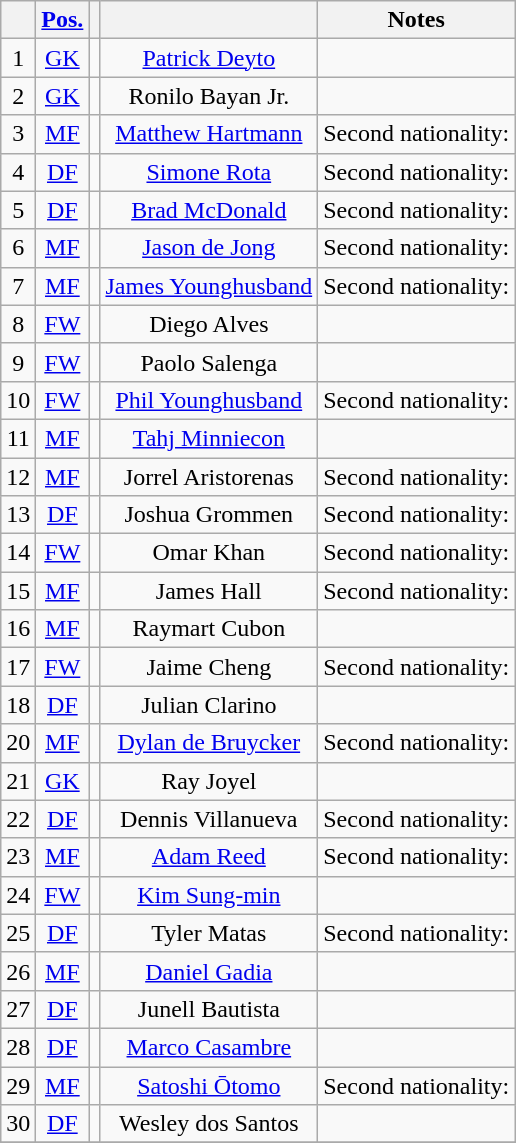<table class="wikitable" style="text-align:center">
<tr>
<th></th>
<th><a href='#'>Pos.</a></th>
<th></th>
<th></th>
<th>Notes</th>
</tr>
<tr>
<td>1</td>
<td><a href='#'>GK</a></td>
<td></td>
<td><a href='#'>Patrick Deyto</a></td>
<td></td>
</tr>
<tr>
<td>2</td>
<td><a href='#'>GK</a></td>
<td></td>
<td>Ronilo Bayan Jr.</td>
<td></td>
</tr>
<tr>
<td>3</td>
<td><a href='#'>MF</a></td>
<td></td>
<td><a href='#'>Matthew Hartmann</a></td>
<td>Second nationality: </td>
</tr>
<tr>
<td>4</td>
<td><a href='#'>DF</a></td>
<td></td>
<td><a href='#'>Simone Rota</a></td>
<td>Second nationality: </td>
</tr>
<tr>
<td>5</td>
<td><a href='#'>DF</a></td>
<td></td>
<td><a href='#'>Brad McDonald</a></td>
<td>Second nationality: </td>
</tr>
<tr>
<td>6</td>
<td><a href='#'>MF</a></td>
<td></td>
<td><a href='#'>Jason de Jong</a></td>
<td>Second nationality: </td>
</tr>
<tr>
<td>7</td>
<td><a href='#'>MF</a></td>
<td></td>
<td><a href='#'>James Younghusband</a></td>
<td>Second nationality: </td>
</tr>
<tr>
<td>8</td>
<td><a href='#'>FW</a></td>
<td></td>
<td>Diego Alves</td>
<td></td>
</tr>
<tr>
<td>9</td>
<td><a href='#'>FW</a></td>
<td></td>
<td>Paolo Salenga</td>
<td></td>
</tr>
<tr>
<td>10</td>
<td><a href='#'>FW</a></td>
<td></td>
<td><a href='#'>Phil Younghusband</a></td>
<td>Second nationality: </td>
</tr>
<tr>
<td>11</td>
<td><a href='#'>MF</a></td>
<td></td>
<td><a href='#'>Tahj Minniecon</a></td>
<td></td>
</tr>
<tr>
<td>12</td>
<td><a href='#'>MF</a></td>
<td></td>
<td>Jorrel Aristorenas</td>
<td>Second nationality: </td>
</tr>
<tr>
<td>13</td>
<td><a href='#'>DF</a></td>
<td></td>
<td>Joshua Grommen</td>
<td>Second nationality: </td>
</tr>
<tr>
<td>14</td>
<td><a href='#'>FW</a></td>
<td></td>
<td>Omar Khan</td>
<td>Second nationality: </td>
</tr>
<tr>
<td>15</td>
<td><a href='#'>MF</a></td>
<td></td>
<td>James Hall</td>
<td>Second nationality: </td>
</tr>
<tr>
<td>16</td>
<td><a href='#'>MF</a></td>
<td></td>
<td>Raymart Cubon</td>
<td></td>
</tr>
<tr>
<td>17</td>
<td><a href='#'>FW</a></td>
<td></td>
<td>Jaime Cheng</td>
<td>Second nationality: </td>
</tr>
<tr>
<td>18</td>
<td><a href='#'>DF</a></td>
<td></td>
<td>Julian Clarino</td>
<td></td>
</tr>
<tr>
<td>20</td>
<td><a href='#'>MF</a></td>
<td></td>
<td><a href='#'>Dylan de Bruycker</a></td>
<td>Second nationality: </td>
</tr>
<tr>
<td>21</td>
<td><a href='#'>GK</a></td>
<td></td>
<td>Ray Joyel</td>
<td></td>
</tr>
<tr>
<td>22</td>
<td><a href='#'>DF</a></td>
<td></td>
<td>Dennis Villanueva</td>
<td>Second nationality: </td>
</tr>
<tr>
<td>23</td>
<td><a href='#'>MF</a></td>
<td></td>
<td><a href='#'>Adam Reed</a></td>
<td>Second nationality: </td>
</tr>
<tr>
<td>24</td>
<td><a href='#'>FW</a></td>
<td></td>
<td><a href='#'>Kim Sung-min</a></td>
<td></td>
</tr>
<tr>
<td>25</td>
<td><a href='#'>DF</a></td>
<td></td>
<td>Tyler Matas</td>
<td>Second nationality: </td>
</tr>
<tr>
<td>26</td>
<td><a href='#'>MF</a></td>
<td></td>
<td><a href='#'>Daniel Gadia</a></td>
<td></td>
</tr>
<tr>
<td>27</td>
<td><a href='#'>DF</a></td>
<td></td>
<td>Junell Bautista</td>
<td></td>
</tr>
<tr>
<td>28</td>
<td><a href='#'>DF</a></td>
<td></td>
<td><a href='#'>Marco Casambre</a></td>
<td></td>
</tr>
<tr>
<td>29</td>
<td><a href='#'>MF</a></td>
<td></td>
<td><a href='#'>Satoshi Ōtomo</a></td>
<td>Second nationality: </td>
</tr>
<tr>
<td>30</td>
<td><a href='#'>DF</a></td>
<td></td>
<td>Wesley dos Santos</td>
<td></td>
</tr>
<tr>
</tr>
</table>
